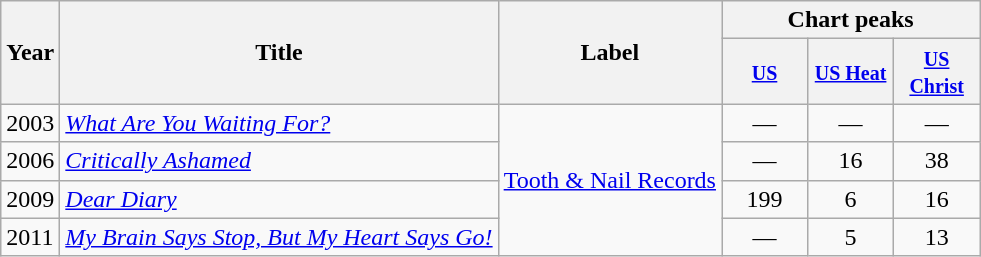<table class="wikitable">
<tr>
<th rowspan="2">Year</th>
<th rowspan="2">Title</th>
<th rowspan="2">Label</th>
<th colspan="3">Chart peaks</th>
</tr>
<tr>
<th style="width:50px;"><small><a href='#'>US</a></small></th>
<th style="width:50px;"><small><a href='#'>US Heat</a></small></th>
<th style="width:50px;"><small><a href='#'>US Christ</a></small></th>
</tr>
<tr>
<td>2003</td>
<td><em><a href='#'>What Are You Waiting For?</a></em></td>
<td rowspan="4"><a href='#'>Tooth & Nail Records</a></td>
<td style="text-align:center;">—</td>
<td style="text-align:center;">—</td>
<td style="text-align:center;">—</td>
</tr>
<tr>
<td>2006</td>
<td><em><a href='#'>Critically Ashamed</a></em></td>
<td style="text-align:center;">—</td>
<td style="text-align:center;">16</td>
<td style="text-align:center;">38</td>
</tr>
<tr>
<td>2009</td>
<td><em><a href='#'>Dear Diary</a></em></td>
<td style="text-align:center;">199</td>
<td style="text-align:center;">6</td>
<td style="text-align:center;">16</td>
</tr>
<tr>
<td>2011</td>
<td><em><a href='#'>My Brain Says Stop, But My Heart Says Go!</a></em></td>
<td style="text-align:center;">—</td>
<td style="text-align:center;">5</td>
<td style="text-align:center;">13</td>
</tr>
</table>
